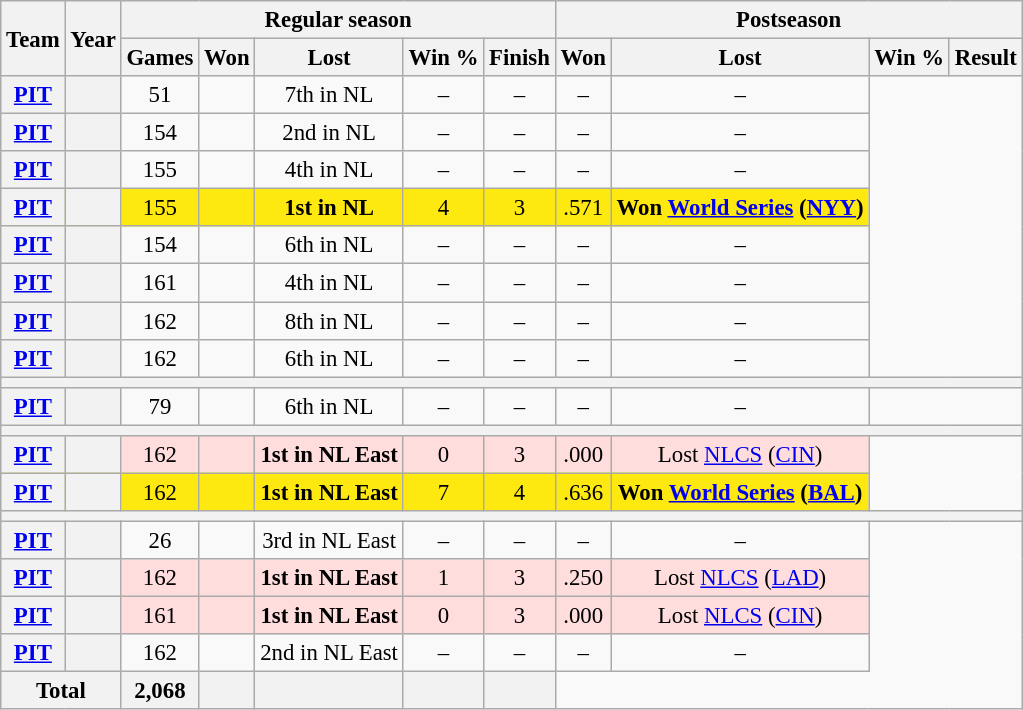<table class="wikitable" style="font-size: 95%; text-align:center;">
<tr>
<th rowspan="2">Team</th>
<th rowspan="2">Year</th>
<th colspan="5">Regular season</th>
<th colspan="4">Postseason</th>
</tr>
<tr>
<th>Games</th>
<th>Won</th>
<th>Lost</th>
<th>Win %</th>
<th>Finish</th>
<th>Won</th>
<th>Lost</th>
<th>Win %</th>
<th>Result</th>
</tr>
<tr>
<th><a href='#'>PIT</a></th>
<th></th>
<td>51</td>
<td></td>
<td>7th in NL</td>
<td>–</td>
<td>–</td>
<td>–</td>
<td>–</td>
</tr>
<tr>
<th><a href='#'>PIT</a></th>
<th></th>
<td>154</td>
<td></td>
<td>2nd in NL</td>
<td>–</td>
<td>–</td>
<td>–</td>
<td>–</td>
</tr>
<tr>
<th><a href='#'>PIT</a></th>
<th></th>
<td>155</td>
<td></td>
<td>4th in NL</td>
<td>–</td>
<td>–</td>
<td>–</td>
<td>–</td>
</tr>
<tr style="background:#fde910">
<th><a href='#'>PIT</a></th>
<th></th>
<td>155</td>
<td></td>
<td><strong>1st in NL</strong></td>
<td>4</td>
<td>3</td>
<td>.571</td>
<td><strong>Won <a href='#'>World Series</a> (<a href='#'>NYY</a>)</strong></td>
</tr>
<tr>
<th><a href='#'>PIT</a></th>
<th></th>
<td>154</td>
<td></td>
<td>6th in NL</td>
<td>–</td>
<td>–</td>
<td>–</td>
<td>–</td>
</tr>
<tr>
<th><a href='#'>PIT</a></th>
<th></th>
<td>161</td>
<td></td>
<td>4th in NL</td>
<td>–</td>
<td>–</td>
<td>–</td>
<td>–</td>
</tr>
<tr>
<th><a href='#'>PIT</a></th>
<th></th>
<td>162</td>
<td></td>
<td>8th in NL</td>
<td>–</td>
<td>–</td>
<td>–</td>
<td>–</td>
</tr>
<tr>
<th><a href='#'>PIT</a></th>
<th></th>
<td>162</td>
<td></td>
<td>6th in NL</td>
<td>–</td>
<td>–</td>
<td>–</td>
<td>–</td>
</tr>
<tr>
<th colspan="11"></th>
</tr>
<tr>
<th><a href='#'>PIT</a></th>
<th></th>
<td>79</td>
<td></td>
<td>6th in NL</td>
<td>–</td>
<td>–</td>
<td>–</td>
<td>–</td>
</tr>
<tr>
<th colspan="11"></th>
</tr>
<tr style="background:#fdd">
<th><a href='#'>PIT</a></th>
<th></th>
<td>162</td>
<td></td>
<td><strong>1st in NL East</strong></td>
<td>0</td>
<td>3</td>
<td>.000</td>
<td>Lost <a href='#'>NLCS</a> (<a href='#'>CIN</a>)</td>
</tr>
<tr style="background:#fde910">
<th><a href='#'>PIT</a></th>
<th></th>
<td>162</td>
<td></td>
<td><strong>1st in NL East</strong></td>
<td>7</td>
<td>4</td>
<td>.636</td>
<td><strong>Won <a href='#'>World Series</a> (<a href='#'>BAL</a>)</strong></td>
</tr>
<tr>
<th colspan="11"></th>
</tr>
<tr>
<th><a href='#'>PIT</a></th>
<th></th>
<td>26</td>
<td></td>
<td>3rd in NL East</td>
<td>–</td>
<td>–</td>
<td>–</td>
<td>–</td>
</tr>
<tr style="background:#fdd">
<th><a href='#'>PIT</a></th>
<th></th>
<td>162</td>
<td></td>
<td><strong>1st in NL East</strong></td>
<td>1</td>
<td>3</td>
<td>.250</td>
<td>Lost <a href='#'>NLCS</a> (<a href='#'>LAD</a>)</td>
</tr>
<tr style="background:#fdd">
<th><a href='#'>PIT</a></th>
<th></th>
<td>161</td>
<td></td>
<td><strong>1st in NL East</strong></td>
<td>0</td>
<td>3</td>
<td>.000</td>
<td>Lost <a href='#'>NLCS</a> (<a href='#'>CIN</a>)</td>
</tr>
<tr>
<th><a href='#'>PIT</a></th>
<th></th>
<td>162</td>
<td></td>
<td>2nd in NL East</td>
<td>–</td>
<td>–</td>
<td>–</td>
<td>–</td>
</tr>
<tr>
<th colspan="2">Total</th>
<th>2,068 </th>
<th></th>
<th></th>
<th></th>
<th></th>
</tr>
</table>
